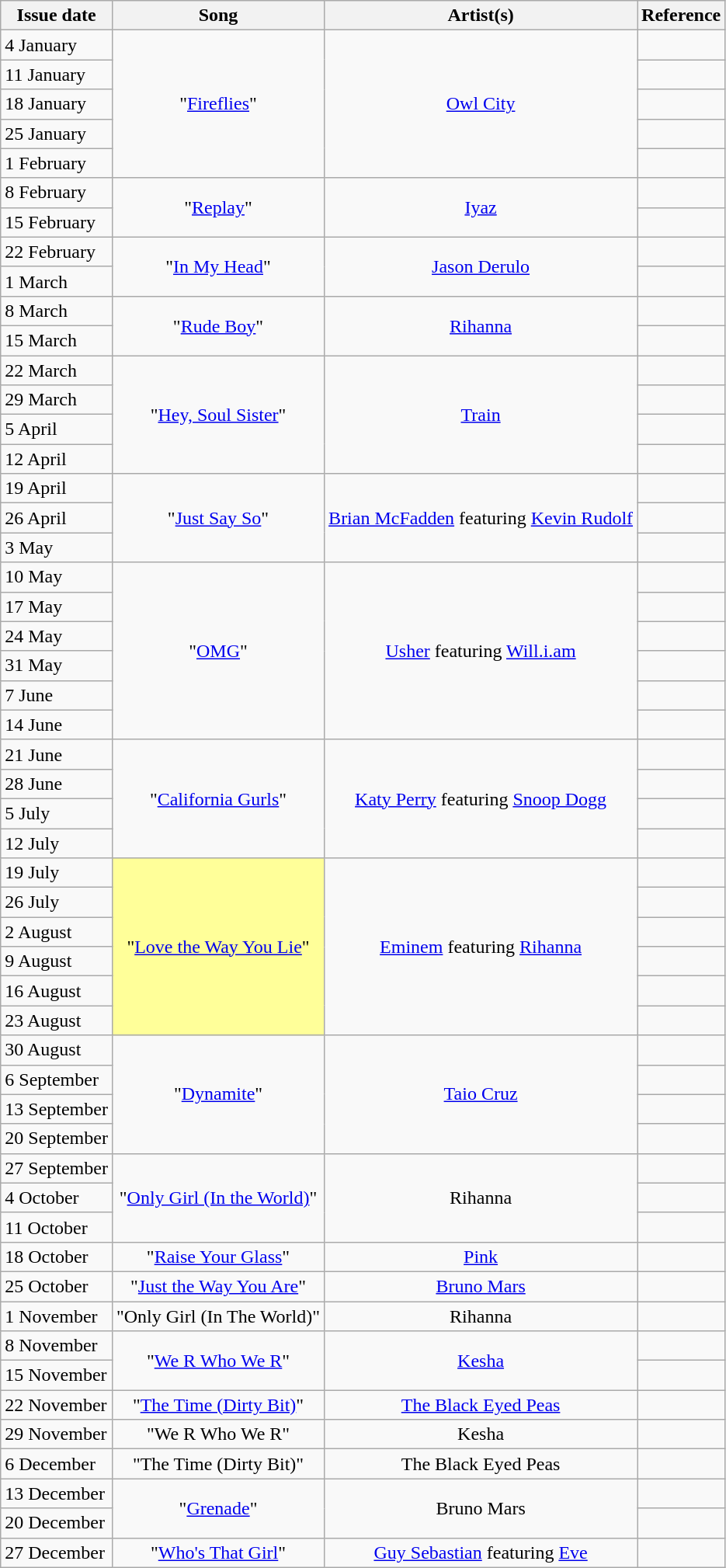<table class="wikitable">
<tr>
<th>Issue date</th>
<th>Song</th>
<th>Artist(s)</th>
<th>Reference</th>
</tr>
<tr>
<td align="left">4 January</td>
<td align="center" rowspan="5">"<a href='#'>Fireflies</a>"</td>
<td align="center" rowspan="5"><a href='#'>Owl City</a></td>
<td align="center"></td>
</tr>
<tr>
<td align="left">11 January</td>
<td align="center"></td>
</tr>
<tr>
<td align="left">18 January</td>
<td align="center"></td>
</tr>
<tr>
<td align="left">25 January</td>
<td align="center"></td>
</tr>
<tr>
<td align="left">1 February</td>
<td align="center"></td>
</tr>
<tr>
<td align="left">8 February</td>
<td align="center" rowspan="2">"<a href='#'>Replay</a>"</td>
<td align="center" rowspan="2"><a href='#'>Iyaz</a></td>
<td align="center"></td>
</tr>
<tr>
<td align="left">15 February</td>
<td align="center"></td>
</tr>
<tr>
<td align="left">22 February</td>
<td align="center" rowspan="2">"<a href='#'>In My Head</a>"</td>
<td align="center" rowspan="2"><a href='#'>Jason Derulo</a></td>
<td align="center"></td>
</tr>
<tr>
<td align="left">1 March</td>
<td align="center"></td>
</tr>
<tr>
<td align="left">8 March</td>
<td align="center" rowspan="2">"<a href='#'>Rude Boy</a>"</td>
<td align="center" rowspan="2"><a href='#'>Rihanna</a></td>
<td align="center"></td>
</tr>
<tr>
<td align="left">15 March</td>
<td align="center"></td>
</tr>
<tr>
<td align="left">22 March</td>
<td align="center" rowspan="4">"<a href='#'>Hey, Soul Sister</a>"</td>
<td align="center" rowspan="4"><a href='#'>Train</a></td>
<td align="center"></td>
</tr>
<tr>
<td align="left">29 March</td>
<td align="center"></td>
</tr>
<tr>
<td align="left">5 April</td>
<td align="center"></td>
</tr>
<tr>
<td align="left">12 April</td>
<td align="center"></td>
</tr>
<tr>
<td align="left">19 April</td>
<td align="center" rowspan="3">"<a href='#'>Just Say So</a>"</td>
<td align="center" rowspan="3"><a href='#'>Brian McFadden</a> featuring <a href='#'>Kevin Rudolf</a></td>
<td align="center"></td>
</tr>
<tr>
<td align="left">26 April</td>
<td align="center"></td>
</tr>
<tr>
<td align="left">3 May</td>
<td align="center"></td>
</tr>
<tr>
<td align="left">10 May</td>
<td align="center" rowspan="6">"<a href='#'>OMG</a>"</td>
<td align="center" rowspan="6"><a href='#'>Usher</a> featuring <a href='#'>Will.i.am</a></td>
<td align="center"></td>
</tr>
<tr>
<td align="left">17 May</td>
<td align="center"></td>
</tr>
<tr>
<td align="left">24 May</td>
<td align="center"></td>
</tr>
<tr>
<td align="left">31 May</td>
<td align="center"></td>
</tr>
<tr>
<td align="left">7 June</td>
<td align="center"></td>
</tr>
<tr>
<td align="left">14 June</td>
<td align="center"></td>
</tr>
<tr>
<td align="left">21 June</td>
<td align="center" rowspan="4">"<a href='#'>California Gurls</a>"</td>
<td align="center" rowspan="4"><a href='#'>Katy Perry</a> featuring <a href='#'>Snoop Dogg</a></td>
<td align="center"></td>
</tr>
<tr>
<td align="left">28 June</td>
<td align="center"></td>
</tr>
<tr>
<td align="left">5 July</td>
<td align="center"></td>
</tr>
<tr>
<td align="left">12 July</td>
<td align="center"></td>
</tr>
<tr>
<td align="left">19 July</td>
<td bgcolor=#FFFF99 align="center" rowspan="6">"<a href='#'>Love the Way You Lie</a>"</td>
<td align="center" rowspan="6"><a href='#'>Eminem</a> featuring <a href='#'>Rihanna</a></td>
<td align="center"></td>
</tr>
<tr>
<td align="left">26 July</td>
<td align="center"></td>
</tr>
<tr>
<td align="left">2 August</td>
<td align="center"></td>
</tr>
<tr>
<td align="left">9 August</td>
<td align="center"></td>
</tr>
<tr>
<td align="left">16 August</td>
<td align="center"></td>
</tr>
<tr>
<td align="left">23 August</td>
<td align="center"></td>
</tr>
<tr>
<td align="left">30 August</td>
<td align="center" rowspan="4">"<a href='#'>Dynamite</a>"</td>
<td align="center" rowspan="4"><a href='#'>Taio Cruz</a></td>
<td align="center"></td>
</tr>
<tr>
<td align="left">6 September</td>
<td align="center"></td>
</tr>
<tr>
<td align="left">13 September</td>
<td align="center"></td>
</tr>
<tr>
<td align="left">20 September</td>
<td align="center"></td>
</tr>
<tr>
<td align="left">27 September</td>
<td align="center" rowspan="3">"<a href='#'>Only Girl (In the World)</a>"</td>
<td align="center" rowspan="3">Rihanna</td>
<td align="center"></td>
</tr>
<tr>
<td align="left">4 October</td>
<td align="center"></td>
</tr>
<tr>
<td align="left">11 October</td>
<td align="center"></td>
</tr>
<tr>
<td align="left">18 October</td>
<td align="center">"<a href='#'>Raise Your Glass</a>"</td>
<td align="center"><a href='#'>Pink</a></td>
<td align="center"></td>
</tr>
<tr>
<td align="left">25 October</td>
<td align="center">"<a href='#'>Just the Way You Are</a>"</td>
<td align="center"><a href='#'>Bruno Mars</a></td>
<td align="center"></td>
</tr>
<tr>
<td align="left">1 November</td>
<td align="center">"Only Girl (In The World)"</td>
<td align="center">Rihanna</td>
<td align="center"></td>
</tr>
<tr>
<td align="left">8 November</td>
<td align="center" rowspan="2">"<a href='#'>We R Who We R</a>"</td>
<td align="center" rowspan="2"><a href='#'>Kesha</a></td>
<td align="center"></td>
</tr>
<tr>
<td align="left">15 November</td>
<td align="center"></td>
</tr>
<tr>
<td align="left">22 November</td>
<td align="center">"<a href='#'>The Time (Dirty Bit)</a>"</td>
<td align="center"><a href='#'>The Black Eyed Peas</a></td>
<td align="center"></td>
</tr>
<tr>
<td align="left">29 November</td>
<td align="center">"We R Who We R"</td>
<td align="center">Kesha</td>
<td align="center"></td>
</tr>
<tr>
<td align="left">6 December</td>
<td align="center">"The Time (Dirty Bit)"</td>
<td align="center">The Black Eyed Peas</td>
<td align="center"></td>
</tr>
<tr>
<td align="left">13 December</td>
<td align="center" rowspan="2">"<a href='#'>Grenade</a>"</td>
<td align="center" rowspan="2">Bruno Mars</td>
<td align="center"></td>
</tr>
<tr>
<td align="left">20 December</td>
<td align="center"></td>
</tr>
<tr>
<td align="left">27 December</td>
<td align="center">"<a href='#'>Who's That Girl</a>"</td>
<td align="center"><a href='#'>Guy Sebastian</a> featuring <a href='#'>Eve</a></td>
<td align="center"></td>
</tr>
</table>
